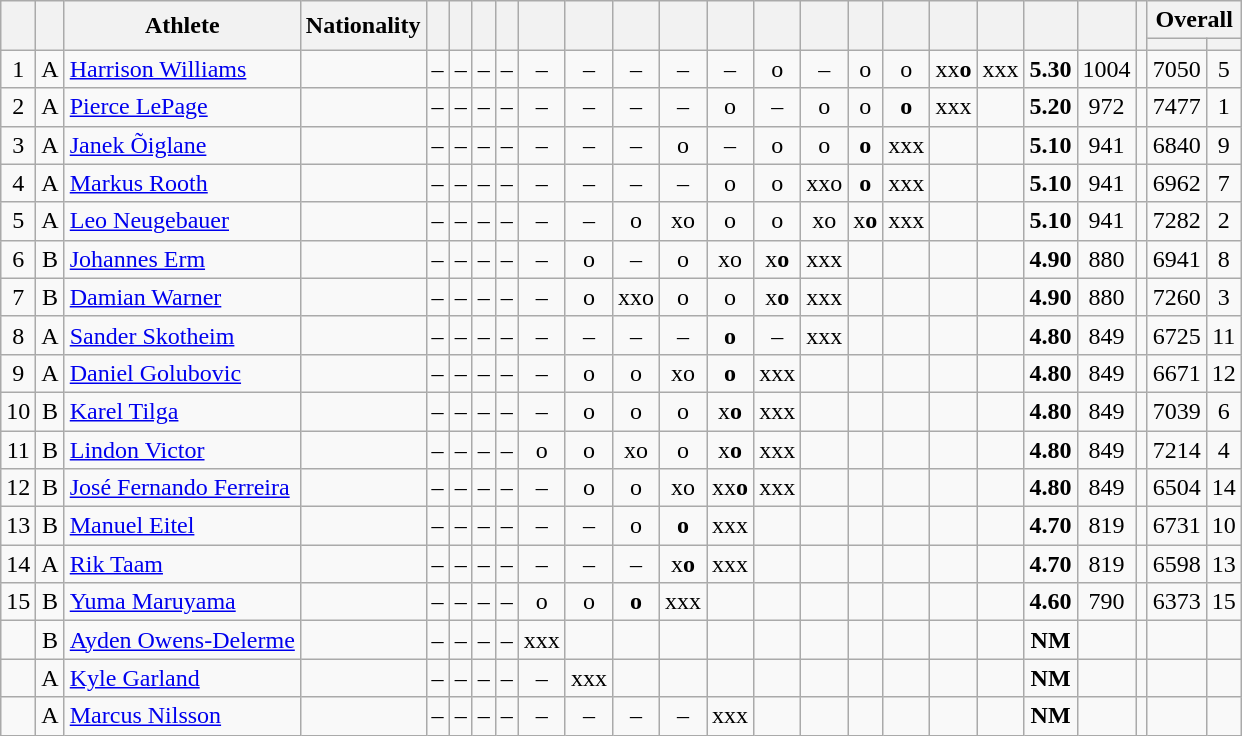<table class="wikitable sortable sort-under" style="text-align:center">
<tr>
<th rowspan=2></th>
<th rowspan=2></th>
<th rowspan=2>Athlete</th>
<th rowspan=2>Nationality</th>
<th rowspan=2></th>
<th rowspan=2></th>
<th rowspan=2></th>
<th rowspan=2></th>
<th rowspan=2></th>
<th rowspan=2></th>
<th rowspan=2></th>
<th rowspan=2></th>
<th rowspan=2></th>
<th rowspan=2></th>
<th rowspan=2></th>
<th rowspan=2></th>
<th rowspan=2></th>
<th rowspan=2></th>
<th rowspan=2></th>
<th rowspan=2></th>
<th rowspan=2></th>
<th rowspan=2></th>
<th colspan=2>Overall</th>
</tr>
<tr>
<th></th>
<th></th>
</tr>
<tr>
<td>1</td>
<td>A</td>
<td align=left><a href='#'>Harrison Williams</a></td>
<td align=left></td>
<td>–</td>
<td>–</td>
<td>–</td>
<td>–</td>
<td>–</td>
<td>–</td>
<td>–</td>
<td>–</td>
<td>–</td>
<td>o</td>
<td>–</td>
<td>o</td>
<td>o</td>
<td>xx<strong>o</strong></td>
<td>xxx</td>
<td><strong>5.30</strong></td>
<td>1004</td>
<td></td>
<td>7050</td>
<td>5</td>
</tr>
<tr>
<td>2</td>
<td>A</td>
<td align=left><a href='#'>Pierce LePage</a></td>
<td align=left></td>
<td>–</td>
<td>–</td>
<td>–</td>
<td>–</td>
<td>–</td>
<td>–</td>
<td>–</td>
<td>–</td>
<td>o</td>
<td>–</td>
<td>o</td>
<td>o</td>
<td><strong>o</strong></td>
<td>xxx</td>
<td></td>
<td><strong>5.20</strong></td>
<td>972</td>
<td></td>
<td>7477</td>
<td>1</td>
</tr>
<tr>
<td>3</td>
<td>A</td>
<td align=left><a href='#'>Janek Õiglane</a></td>
<td align=left></td>
<td>–</td>
<td>–</td>
<td>–</td>
<td>–</td>
<td>–</td>
<td>–</td>
<td>–</td>
<td>o</td>
<td>–</td>
<td>o</td>
<td>o</td>
<td><strong>o</strong></td>
<td>xxx</td>
<td></td>
<td></td>
<td><strong>5.10</strong></td>
<td>941</td>
<td></td>
<td>6840</td>
<td>9</td>
</tr>
<tr>
<td>4</td>
<td>A</td>
<td align=left><a href='#'>Markus Rooth</a></td>
<td align=left></td>
<td>–</td>
<td>–</td>
<td>–</td>
<td>–</td>
<td>–</td>
<td>–</td>
<td>–</td>
<td>–</td>
<td>o</td>
<td>o</td>
<td>xxo</td>
<td><strong>o</strong></td>
<td>xxx</td>
<td></td>
<td></td>
<td><strong>5.10</strong></td>
<td>941</td>
<td></td>
<td>6962</td>
<td>7</td>
</tr>
<tr>
<td>5</td>
<td>A</td>
<td align=left><a href='#'>Leo Neugebauer</a></td>
<td align=left></td>
<td>–</td>
<td>–</td>
<td>–</td>
<td>–</td>
<td>–</td>
<td>–</td>
<td>o</td>
<td>xo</td>
<td>o</td>
<td>o</td>
<td>xo</td>
<td>x<strong>o</strong></td>
<td>xxx</td>
<td></td>
<td></td>
<td><strong>5.10</strong></td>
<td>941</td>
<td></td>
<td>7282</td>
<td>2</td>
</tr>
<tr>
<td>6</td>
<td>B</td>
<td align=left><a href='#'>Johannes Erm</a></td>
<td align=left></td>
<td>–</td>
<td>–</td>
<td>–</td>
<td>–</td>
<td>–</td>
<td>o</td>
<td>–</td>
<td>o</td>
<td>xo</td>
<td>x<strong>o</strong></td>
<td>xxx</td>
<td></td>
<td></td>
<td></td>
<td></td>
<td><strong>4.90</strong></td>
<td>880</td>
<td></td>
<td>6941</td>
<td>8</td>
</tr>
<tr>
<td>7</td>
<td>B</td>
<td align=left><a href='#'>Damian Warner</a></td>
<td align=left></td>
<td>–</td>
<td>–</td>
<td>–</td>
<td>–</td>
<td>–</td>
<td>o</td>
<td>xxo</td>
<td>o</td>
<td>o</td>
<td>x<strong>o</strong></td>
<td>xxx</td>
<td></td>
<td></td>
<td></td>
<td></td>
<td><strong>4.90</strong></td>
<td>880</td>
<td></td>
<td>7260</td>
<td>3</td>
</tr>
<tr>
<td>8</td>
<td>A</td>
<td align=left><a href='#'>Sander Skotheim</a></td>
<td align=left></td>
<td>–</td>
<td>–</td>
<td>–</td>
<td>–</td>
<td>–</td>
<td>–</td>
<td>–</td>
<td>–</td>
<td><strong>o</strong></td>
<td>–</td>
<td>xxx</td>
<td></td>
<td></td>
<td></td>
<td></td>
<td><strong>4.80</strong></td>
<td>849</td>
<td></td>
<td>6725</td>
<td>11</td>
</tr>
<tr>
<td>9</td>
<td>A</td>
<td align=left><a href='#'>Daniel Golubovic</a></td>
<td align=left></td>
<td>–</td>
<td>–</td>
<td>–</td>
<td>–</td>
<td>–</td>
<td>o</td>
<td>o</td>
<td>xo</td>
<td><strong>o</strong></td>
<td>xxx</td>
<td></td>
<td></td>
<td></td>
<td></td>
<td></td>
<td><strong>4.80</strong></td>
<td>849</td>
<td></td>
<td>6671</td>
<td>12</td>
</tr>
<tr>
<td>10</td>
<td>B</td>
<td align=left><a href='#'>Karel Tilga</a></td>
<td align=left></td>
<td>–</td>
<td>–</td>
<td>–</td>
<td>–</td>
<td>–</td>
<td>o</td>
<td>o</td>
<td>o</td>
<td>x<strong>o</strong></td>
<td>xxx</td>
<td></td>
<td></td>
<td></td>
<td></td>
<td></td>
<td><strong>4.80</strong></td>
<td>849</td>
<td></td>
<td>7039</td>
<td>6</td>
</tr>
<tr>
<td>11</td>
<td>B</td>
<td align=left><a href='#'>Lindon Victor</a></td>
<td align=left></td>
<td>–</td>
<td>–</td>
<td>–</td>
<td>–</td>
<td>o</td>
<td>o</td>
<td>xo</td>
<td>o</td>
<td>x<strong>o</strong></td>
<td>xxx</td>
<td></td>
<td></td>
<td></td>
<td></td>
<td></td>
<td><strong>4.80</strong></td>
<td>849</td>
<td></td>
<td>7214</td>
<td>4</td>
</tr>
<tr>
<td>12</td>
<td>B</td>
<td align=left><a href='#'>José Fernando Ferreira</a></td>
<td align=left></td>
<td>–</td>
<td>–</td>
<td>–</td>
<td>–</td>
<td>–</td>
<td>o</td>
<td>o</td>
<td>xo</td>
<td>xx<strong>o</strong></td>
<td>xxx</td>
<td></td>
<td></td>
<td></td>
<td></td>
<td></td>
<td><strong>4.80</strong></td>
<td>849</td>
<td></td>
<td>6504</td>
<td>14</td>
</tr>
<tr>
<td>13</td>
<td>B</td>
<td align=left><a href='#'>Manuel Eitel</a></td>
<td align=left></td>
<td>–</td>
<td>–</td>
<td>–</td>
<td>–</td>
<td>–</td>
<td>–</td>
<td>o</td>
<td><strong>o</strong></td>
<td>xxx</td>
<td></td>
<td></td>
<td></td>
<td></td>
<td></td>
<td></td>
<td><strong>4.70</strong></td>
<td>819</td>
<td></td>
<td>6731</td>
<td>10</td>
</tr>
<tr>
<td>14</td>
<td>A</td>
<td align=left><a href='#'>Rik Taam</a></td>
<td align=left></td>
<td>–</td>
<td>–</td>
<td>–</td>
<td>–</td>
<td>–</td>
<td>–</td>
<td>–</td>
<td>x<strong>o</strong></td>
<td>xxx</td>
<td></td>
<td></td>
<td></td>
<td></td>
<td></td>
<td></td>
<td><strong>4.70</strong></td>
<td>819</td>
<td></td>
<td>6598</td>
<td>13</td>
</tr>
<tr>
<td>15</td>
<td>B</td>
<td align=left><a href='#'>Yuma Maruyama</a></td>
<td align=left></td>
<td>–</td>
<td>–</td>
<td>–</td>
<td>–</td>
<td>o</td>
<td>o</td>
<td><strong>o</strong></td>
<td>xxx</td>
<td></td>
<td></td>
<td></td>
<td></td>
<td></td>
<td></td>
<td></td>
<td><strong>4.60</strong></td>
<td>790</td>
<td></td>
<td>6373</td>
<td>15</td>
</tr>
<tr>
<td></td>
<td>B</td>
<td align=left><a href='#'>Ayden Owens-Delerme</a></td>
<td align=left></td>
<td>–</td>
<td>–</td>
<td>–</td>
<td>–</td>
<td>xxx</td>
<td></td>
<td></td>
<td></td>
<td></td>
<td></td>
<td></td>
<td></td>
<td></td>
<td></td>
<td></td>
<td><strong>NM</strong></td>
<td></td>
<td></td>
<td></td>
<td></td>
</tr>
<tr>
<td></td>
<td>A</td>
<td align=left><a href='#'>Kyle Garland</a></td>
<td align=left></td>
<td>–</td>
<td>–</td>
<td>–</td>
<td>–</td>
<td>–</td>
<td>xxx</td>
<td></td>
<td></td>
<td></td>
<td></td>
<td></td>
<td></td>
<td></td>
<td></td>
<td></td>
<td><strong>NM</strong></td>
<td></td>
<td></td>
<td></td>
<td></td>
</tr>
<tr>
<td></td>
<td>A</td>
<td align=left><a href='#'>Marcus Nilsson</a></td>
<td align=left></td>
<td>–</td>
<td>–</td>
<td>–</td>
<td>–</td>
<td>–</td>
<td>–</td>
<td>–</td>
<td>–</td>
<td>xxx</td>
<td></td>
<td></td>
<td></td>
<td></td>
<td></td>
<td></td>
<td><strong>NM</strong></td>
<td></td>
<td></td>
<td></td>
<td></td>
</tr>
</table>
